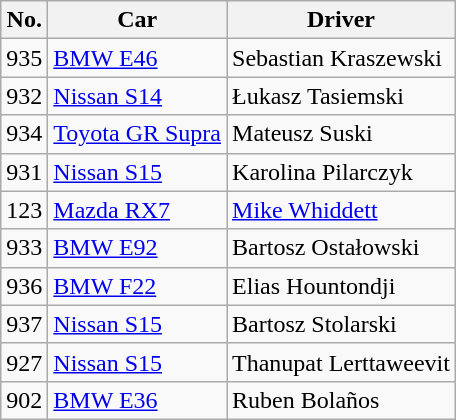<table class="wikitable">
<tr>
<th>No.</th>
<th>Car</th>
<th>Driver</th>
</tr>
<tr>
<td>935</td>
<td><a href='#'>BMW E46</a></td>
<td> Sebastian Kraszewski</td>
</tr>
<tr>
<td>932</td>
<td><a href='#'>Nissan S14</a></td>
<td> Łukasz Tasiemski</td>
</tr>
<tr>
<td>934</td>
<td><a href='#'>Toyota GR Supra</a></td>
<td> Mateusz Suski</td>
</tr>
<tr>
<td>931</td>
<td><a href='#'>Nissan S15</a></td>
<td> Karolina Pilarczyk</td>
</tr>
<tr>
<td>123</td>
<td><a href='#'>Mazda RX7</a></td>
<td> <a href='#'>Mike Whiddett</a></td>
</tr>
<tr>
<td>933</td>
<td><a href='#'>BMW E92</a></td>
<td> Bartosz Ostałowski</td>
</tr>
<tr>
<td>936</td>
<td><a href='#'>BMW F22</a></td>
<td> Elias Hountondji</td>
</tr>
<tr>
<td>937</td>
<td><a href='#'>Nissan S15</a></td>
<td> Bartosz Stolarski</td>
</tr>
<tr>
<td>927</td>
<td><a href='#'>Nissan S15</a></td>
<td> Thanupat Lerttaweevit</td>
</tr>
<tr>
<td>902</td>
<td><a href='#'>BMW E36</a></td>
<td> Ruben Bolaños</td>
</tr>
</table>
